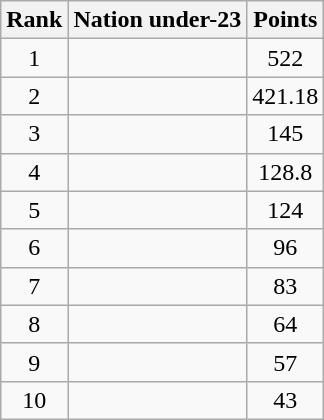<table class="wikitable sortable">
<tr>
<th>Rank</th>
<th>Nation under-23</th>
<th>Points</th>
</tr>
<tr>
<td align=center>1</td>
<td></td>
<td align=center>522</td>
</tr>
<tr>
<td align=center>2</td>
<td></td>
<td align=center>421.18</td>
</tr>
<tr>
<td align=center>3</td>
<td></td>
<td align=center>145</td>
</tr>
<tr>
<td align=center>4</td>
<td></td>
<td align=center>128.8</td>
</tr>
<tr>
<td align=center>5</td>
<td></td>
<td align=center>124</td>
</tr>
<tr>
<td align=center>6</td>
<td></td>
<td align=center>96</td>
</tr>
<tr>
<td align=center>7</td>
<td></td>
<td align=center>83</td>
</tr>
<tr>
<td align=center>8</td>
<td></td>
<td align=center>64</td>
</tr>
<tr>
<td align=center>9</td>
<td></td>
<td align=center>57</td>
</tr>
<tr>
<td align=center>10</td>
<td></td>
<td align=center>43</td>
</tr>
</table>
